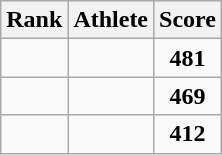<table class=wikitable style="text-align:center;">
<tr>
<th>Rank</th>
<th>Athlete</th>
<th>Score</th>
</tr>
<tr>
<td></td>
<td align=left></td>
<td><strong>481</strong></td>
</tr>
<tr>
<td></td>
<td align=left></td>
<td><strong>469</strong></td>
</tr>
<tr>
<td></td>
<td align=left></td>
<td><strong>412</strong></td>
</tr>
</table>
